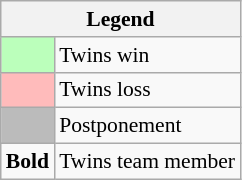<table class="wikitable" style="font-size:90%">
<tr>
<th colspan="3">Legend</th>
</tr>
<tr>
<td bgcolor="#bbffbb"> </td>
<td>Twins win</td>
</tr>
<tr>
<td bgcolor="#ffbbbb"> </td>
<td>Twins loss</td>
</tr>
<tr>
<td bgcolor="#bbbbbb"> </td>
<td>Postponement</td>
</tr>
<tr>
<td><strong>Bold</strong></td>
<td>Twins team member</td>
</tr>
</table>
